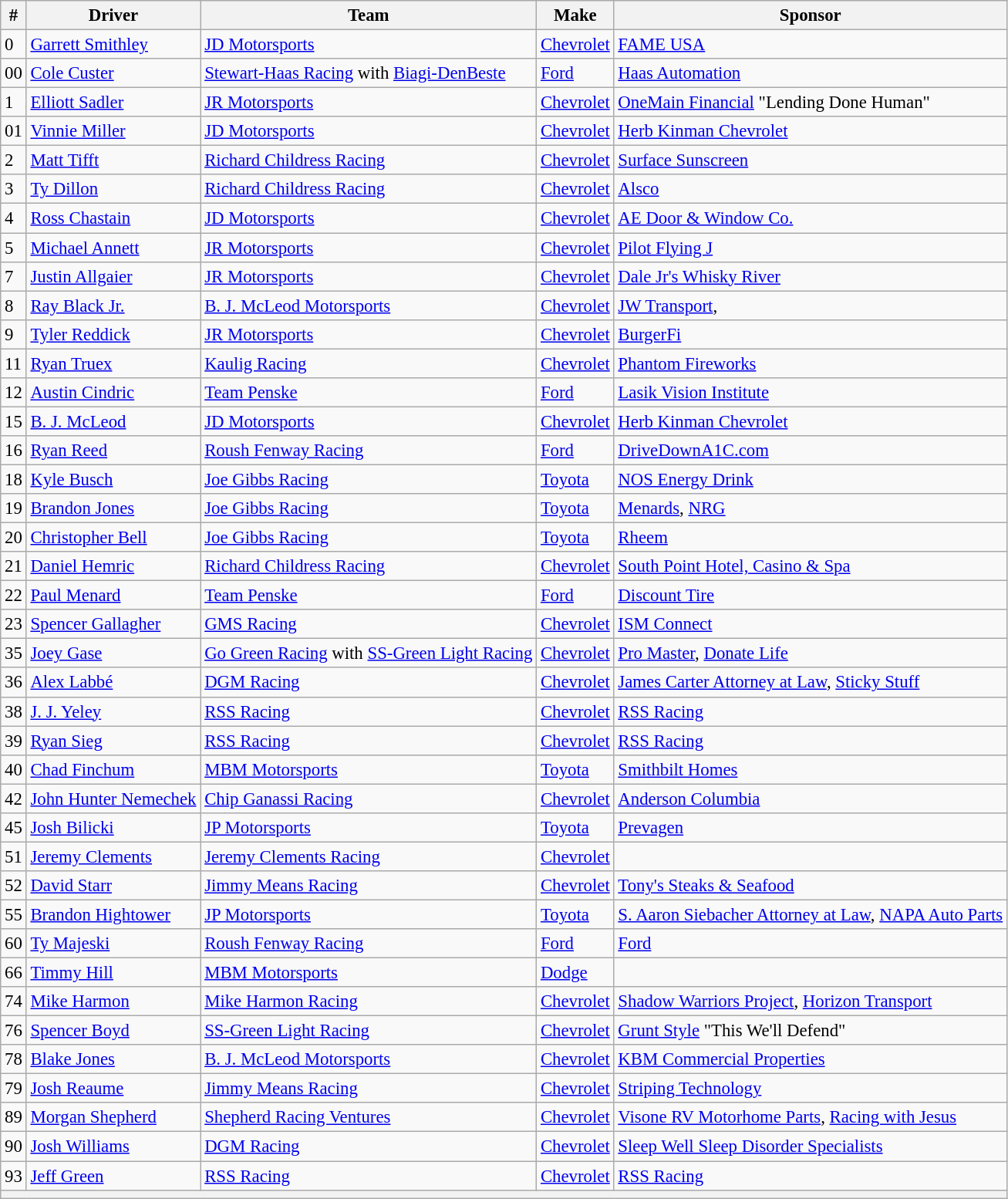<table class="wikitable" style="font-size:95%">
<tr>
<th>#</th>
<th>Driver</th>
<th>Team</th>
<th>Make</th>
<th>Sponsor</th>
</tr>
<tr>
<td>0</td>
<td><a href='#'>Garrett Smithley</a></td>
<td><a href='#'>JD Motorsports</a></td>
<td><a href='#'>Chevrolet</a></td>
<td><a href='#'>FAME USA</a></td>
</tr>
<tr>
<td>00</td>
<td><a href='#'>Cole Custer</a></td>
<td><a href='#'>Stewart-Haas Racing</a> with <a href='#'>Biagi-DenBeste</a></td>
<td><a href='#'>Ford</a></td>
<td><a href='#'>Haas Automation</a></td>
</tr>
<tr>
<td>1</td>
<td><a href='#'>Elliott Sadler</a></td>
<td><a href='#'>JR Motorsports</a></td>
<td><a href='#'>Chevrolet</a></td>
<td><a href='#'>OneMain Financial</a> "Lending Done Human"</td>
</tr>
<tr>
<td>01</td>
<td><a href='#'>Vinnie Miller</a></td>
<td><a href='#'>JD Motorsports</a></td>
<td><a href='#'>Chevrolet</a></td>
<td><a href='#'>Herb Kinman Chevrolet</a></td>
</tr>
<tr>
<td>2</td>
<td><a href='#'>Matt Tifft</a></td>
<td><a href='#'>Richard Childress Racing</a></td>
<td><a href='#'>Chevrolet</a></td>
<td><a href='#'>Surface Sunscreen</a></td>
</tr>
<tr>
<td>3</td>
<td><a href='#'>Ty Dillon</a></td>
<td><a href='#'>Richard Childress Racing</a></td>
<td><a href='#'>Chevrolet</a></td>
<td><a href='#'>Alsco</a></td>
</tr>
<tr>
<td>4</td>
<td><a href='#'>Ross Chastain</a></td>
<td><a href='#'>JD Motorsports</a></td>
<td><a href='#'>Chevrolet</a></td>
<td><a href='#'>AE Door & Window Co.</a></td>
</tr>
<tr>
<td>5</td>
<td><a href='#'>Michael Annett</a></td>
<td><a href='#'>JR Motorsports</a></td>
<td><a href='#'>Chevrolet</a></td>
<td><a href='#'>Pilot Flying J</a></td>
</tr>
<tr>
<td>7</td>
<td><a href='#'>Justin Allgaier</a></td>
<td><a href='#'>JR Motorsports</a></td>
<td><a href='#'>Chevrolet</a></td>
<td><a href='#'>Dale Jr's Whisky River</a></td>
</tr>
<tr>
<td>8</td>
<td><a href='#'>Ray Black Jr.</a></td>
<td><a href='#'>B. J. McLeod Motorsports</a></td>
<td><a href='#'>Chevrolet</a></td>
<td><a href='#'>JW Transport</a>, </td>
</tr>
<tr>
<td>9</td>
<td><a href='#'>Tyler Reddick</a></td>
<td><a href='#'>JR Motorsports</a></td>
<td><a href='#'>Chevrolet</a></td>
<td><a href='#'>BurgerFi</a></td>
</tr>
<tr>
<td>11</td>
<td><a href='#'>Ryan Truex</a></td>
<td><a href='#'>Kaulig Racing</a></td>
<td><a href='#'>Chevrolet</a></td>
<td><a href='#'>Phantom Fireworks</a></td>
</tr>
<tr>
<td>12</td>
<td><a href='#'>Austin Cindric</a></td>
<td><a href='#'>Team Penske</a></td>
<td><a href='#'>Ford</a></td>
<td><a href='#'>Lasik Vision Institute</a></td>
</tr>
<tr>
<td>15</td>
<td><a href='#'>B. J. McLeod</a></td>
<td><a href='#'>JD Motorsports</a></td>
<td><a href='#'>Chevrolet</a></td>
<td><a href='#'>Herb Kinman Chevrolet</a></td>
</tr>
<tr>
<td>16</td>
<td><a href='#'>Ryan Reed</a></td>
<td><a href='#'>Roush Fenway Racing</a></td>
<td><a href='#'>Ford</a></td>
<td><a href='#'>DriveDownA1C.com</a></td>
</tr>
<tr>
<td>18</td>
<td><a href='#'>Kyle Busch</a></td>
<td><a href='#'>Joe Gibbs Racing</a></td>
<td><a href='#'>Toyota</a></td>
<td><a href='#'>NOS Energy Drink</a></td>
</tr>
<tr>
<td>19</td>
<td><a href='#'>Brandon Jones</a></td>
<td><a href='#'>Joe Gibbs Racing</a></td>
<td><a href='#'>Toyota</a></td>
<td><a href='#'>Menards</a>, <a href='#'>NRG</a></td>
</tr>
<tr>
<td>20</td>
<td><a href='#'>Christopher Bell</a></td>
<td><a href='#'>Joe Gibbs Racing</a></td>
<td><a href='#'>Toyota</a></td>
<td><a href='#'>Rheem</a></td>
</tr>
<tr>
<td>21</td>
<td><a href='#'>Daniel Hemric</a></td>
<td><a href='#'>Richard Childress Racing</a></td>
<td><a href='#'>Chevrolet</a></td>
<td><a href='#'>South Point Hotel, Casino & Spa</a></td>
</tr>
<tr>
<td>22</td>
<td><a href='#'>Paul Menard</a></td>
<td><a href='#'>Team Penske</a></td>
<td><a href='#'>Ford</a></td>
<td><a href='#'>Discount Tire</a></td>
</tr>
<tr>
<td>23</td>
<td><a href='#'>Spencer Gallagher</a></td>
<td><a href='#'>GMS Racing</a></td>
<td><a href='#'>Chevrolet</a></td>
<td><a href='#'>ISM Connect</a></td>
</tr>
<tr>
<td>35</td>
<td><a href='#'>Joey Gase</a></td>
<td><a href='#'>Go Green Racing</a> with <a href='#'>SS-Green Light Racing</a></td>
<td><a href='#'>Chevrolet</a></td>
<td><a href='#'>Pro Master</a>, <a href='#'>Donate Life</a></td>
</tr>
<tr>
<td>36</td>
<td><a href='#'>Alex Labbé</a></td>
<td><a href='#'>DGM Racing</a></td>
<td><a href='#'>Chevrolet</a></td>
<td><a href='#'>James Carter Attorney at Law</a>, <a href='#'>Sticky Stuff</a></td>
</tr>
<tr>
<td>38</td>
<td><a href='#'>J. J. Yeley</a></td>
<td><a href='#'>RSS Racing</a></td>
<td><a href='#'>Chevrolet</a></td>
<td><a href='#'>RSS Racing</a></td>
</tr>
<tr>
<td>39</td>
<td><a href='#'>Ryan Sieg</a></td>
<td><a href='#'>RSS Racing</a></td>
<td><a href='#'>Chevrolet</a></td>
<td><a href='#'>RSS Racing</a></td>
</tr>
<tr>
<td>40</td>
<td><a href='#'>Chad Finchum</a></td>
<td><a href='#'>MBM Motorsports</a></td>
<td><a href='#'>Toyota</a></td>
<td><a href='#'>Smithbilt Homes</a></td>
</tr>
<tr>
<td>42</td>
<td><a href='#'>John Hunter Nemechek</a></td>
<td><a href='#'>Chip Ganassi Racing</a></td>
<td><a href='#'>Chevrolet</a></td>
<td><a href='#'>Anderson Columbia</a></td>
</tr>
<tr>
<td>45</td>
<td><a href='#'>Josh Bilicki</a></td>
<td><a href='#'>JP Motorsports</a></td>
<td><a href='#'>Toyota</a></td>
<td><a href='#'>Prevagen</a></td>
</tr>
<tr>
<td>51</td>
<td><a href='#'>Jeremy Clements</a></td>
<td><a href='#'>Jeremy Clements Racing</a></td>
<td><a href='#'>Chevrolet</a></td>
<td></td>
</tr>
<tr>
<td>52</td>
<td><a href='#'>David Starr</a></td>
<td><a href='#'>Jimmy Means Racing</a></td>
<td><a href='#'>Chevrolet</a></td>
<td><a href='#'>Tony's Steaks & Seafood</a></td>
</tr>
<tr>
<td>55</td>
<td><a href='#'>Brandon Hightower</a></td>
<td><a href='#'>JP Motorsports</a></td>
<td><a href='#'>Toyota</a></td>
<td><a href='#'>S. Aaron Siebacher Attorney at Law</a>, <a href='#'>NAPA Auto Parts</a></td>
</tr>
<tr>
<td>60</td>
<td><a href='#'>Ty Majeski</a></td>
<td><a href='#'>Roush Fenway Racing</a></td>
<td><a href='#'>Ford</a></td>
<td><a href='#'>Ford</a></td>
</tr>
<tr>
<td>66</td>
<td><a href='#'>Timmy Hill</a></td>
<td><a href='#'>MBM Motorsports</a></td>
<td><a href='#'>Dodge</a></td>
<td></td>
</tr>
<tr>
<td>74</td>
<td><a href='#'>Mike Harmon</a></td>
<td><a href='#'>Mike Harmon Racing</a></td>
<td><a href='#'>Chevrolet</a></td>
<td><a href='#'>Shadow Warriors Project</a>, <a href='#'>Horizon Transport</a></td>
</tr>
<tr>
<td>76</td>
<td><a href='#'>Spencer Boyd</a></td>
<td><a href='#'>SS-Green Light Racing</a></td>
<td><a href='#'>Chevrolet</a></td>
<td><a href='#'>Grunt Style</a> "This We'll Defend"</td>
</tr>
<tr>
<td>78</td>
<td><a href='#'>Blake Jones</a></td>
<td><a href='#'>B. J. McLeod Motorsports</a></td>
<td><a href='#'>Chevrolet</a></td>
<td><a href='#'>KBM Commercial Properties</a></td>
</tr>
<tr>
<td>79</td>
<td><a href='#'>Josh Reaume</a></td>
<td><a href='#'>Jimmy Means Racing</a></td>
<td><a href='#'>Chevrolet</a></td>
<td><a href='#'>Striping Technology</a></td>
</tr>
<tr>
<td>89</td>
<td><a href='#'>Morgan Shepherd</a></td>
<td><a href='#'>Shepherd Racing Ventures</a></td>
<td><a href='#'>Chevrolet</a></td>
<td><a href='#'>Visone RV Motorhome Parts</a>, <a href='#'>Racing with Jesus</a></td>
</tr>
<tr>
<td>90</td>
<td><a href='#'>Josh Williams</a></td>
<td><a href='#'>DGM Racing</a></td>
<td><a href='#'>Chevrolet</a></td>
<td><a href='#'>Sleep Well Sleep Disorder Specialists</a></td>
</tr>
<tr>
<td>93</td>
<td><a href='#'>Jeff Green</a></td>
<td><a href='#'>RSS Racing</a></td>
<td><a href='#'>Chevrolet</a></td>
<td><a href='#'>RSS Racing</a></td>
</tr>
<tr>
<th colspan="5"></th>
</tr>
</table>
